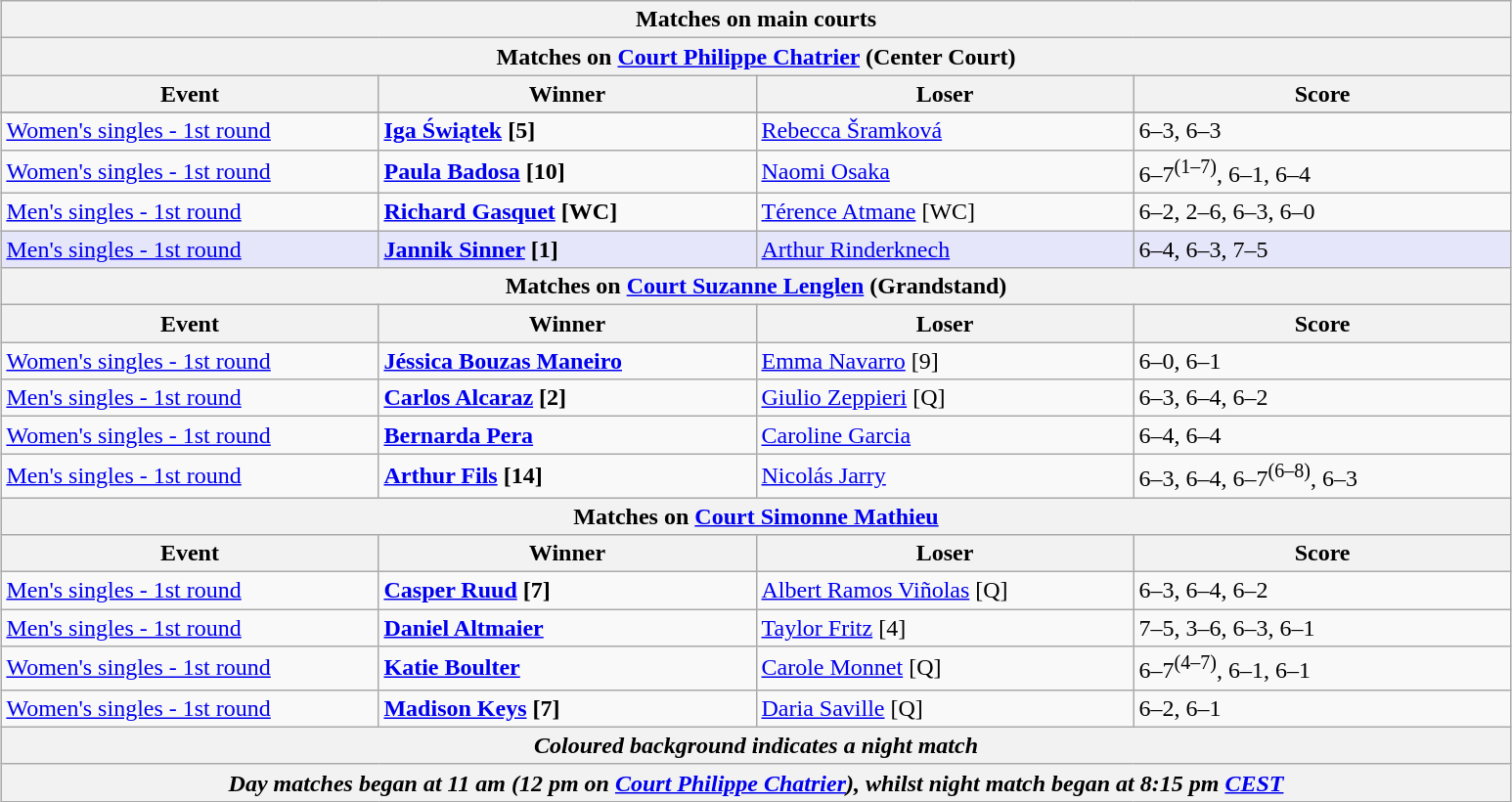<table class="wikitable" style="margin:auto;">
<tr>
<th colspan=4 style=white-space:nowrap>Matches on main courts</th>
</tr>
<tr>
<th colspan=4>Matches on <a href='#'>Court Philippe Chatrier</a> (Center Court)</th>
</tr>
<tr>
<th width=250>Event</th>
<th width=250>Winner</th>
<th width=250>Loser</th>
<th width=250>Score</th>
</tr>
<tr>
</tr>
<tr>
<td><a href='#'>Women's singles - 1st round</a></td>
<td><strong> <a href='#'>Iga Świątek</a> [5] </strong></td>
<td> <a href='#'>Rebecca Šramková</a></td>
<td>6–3, 6–3</td>
</tr>
<tr>
<td><a href='#'>Women's singles - 1st round</a></td>
<td><strong> <a href='#'>Paula Badosa</a> [10] </strong></td>
<td> <a href='#'>Naomi Osaka</a></td>
<td>6–7<sup>(1–7)</sup>, 6–1, 6–4</td>
</tr>
<tr>
<td><a href='#'>Men's singles - 1st round</a></td>
<td><strong> <a href='#'>Richard Gasquet</a> [WC] </strong></td>
<td> <a href='#'>Térence Atmane</a> [WC]</td>
<td>6–2, 2–6, 6–3, 6–0</td>
</tr>
<tr style="background:lavender">
<td><a href='#'>Men's singles - 1st round</a></td>
<td><strong> <a href='#'>Jannik Sinner</a> [1]</strong></td>
<td> <a href='#'>Arthur Rinderknech</a></td>
<td>6–4, 6–3, 7–5</td>
</tr>
<tr>
<th colspan=4>Matches on <a href='#'>Court Suzanne Lenglen</a> (Grandstand)</th>
</tr>
<tr>
<th width=250>Event</th>
<th width=250>Winner</th>
<th width=250>Loser</th>
<th width=250>Score</th>
</tr>
<tr>
<td><a href='#'>Women's singles - 1st round</a></td>
<td><strong> <a href='#'>Jéssica Bouzas Maneiro</a></strong></td>
<td> <a href='#'>Emma Navarro</a> [9]</td>
<td>6–0, 6–1</td>
</tr>
<tr>
<td><a href='#'>Men's singles - 1st round</a></td>
<td><strong> <a href='#'>Carlos Alcaraz</a> [2]</strong></td>
<td> <a href='#'>Giulio Zeppieri</a> [Q]</td>
<td>6–3, 6–4, 6–2</td>
</tr>
<tr>
<td><a href='#'>Women's singles - 1st round</a></td>
<td><strong> <a href='#'>Bernarda Pera</a> </strong></td>
<td> <a href='#'>Caroline Garcia</a></td>
<td>6–4, 6–4</td>
</tr>
<tr>
<td><a href='#'>Men's singles - 1st round</a></td>
<td><strong> <a href='#'>Arthur Fils</a> [14] </strong></td>
<td> <a href='#'>Nicolás Jarry</a></td>
<td>6–3, 6–4, 6–7<sup>(6–8)</sup>, 6–3</td>
</tr>
<tr>
<th colspan=4>Matches on <a href='#'>Court Simonne Mathieu</a></th>
</tr>
<tr>
<th width=250>Event</th>
<th width=250>Winner</th>
<th width=250>Loser</th>
<th width=250>Score</th>
</tr>
<tr>
<td><a href='#'>Men's singles - 1st round</a></td>
<td><strong> <a href='#'>Casper Ruud</a> [7]</strong></td>
<td> <a href='#'>Albert Ramos Viñolas</a> [Q]</td>
<td>6–3, 6–4, 6–2</td>
</tr>
<tr>
<td><a href='#'>Men's singles - 1st round</a></td>
<td><strong> <a href='#'>Daniel Altmaier</a></strong></td>
<td> <a href='#'>Taylor Fritz</a> [4]</td>
<td>7–5, 3–6, 6–3, 6–1</td>
</tr>
<tr>
<td><a href='#'>Women's singles - 1st round</a></td>
<td><strong> <a href='#'>Katie Boulter</a> </strong></td>
<td> <a href='#'>Carole Monnet</a> [Q]</td>
<td>6–7<sup>(4–7)</sup>, 6–1, 6–1</td>
</tr>
<tr>
<td><a href='#'>Women's singles - 1st round</a></td>
<td><strong> <a href='#'>Madison Keys</a> [7]</strong></td>
<td> <a href='#'>Daria Saville</a> [Q]</td>
<td>6–2, 6–1</td>
</tr>
<tr>
<th colspan=4><em>Coloured background indicates a night match</em></th>
</tr>
<tr>
<th colspan=4><em>Day matches began at 11 am (12 pm on <a href='#'>Court Philippe Chatrier</a>), whilst night match began at 8:15 pm <a href='#'>CEST</a></em></th>
</tr>
</table>
